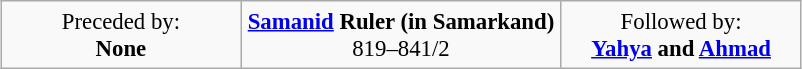<table align=center border=1 cellspacing=0 cellpadding=4 style="background: #f9f9f9; text-align:center; border:1px solid #aaa;border-collapse:collapse;font-size:95%">
<tr>
<td width="30%" align="center">Preceded by:<br><strong>None</strong></td>
<td width="40%" align="center"><strong><a href='#'>Samanid</a> Ruler (in Samarkand)</strong><br>819–841/2</td>
<td width="30%" align="center">Followed by:<br><strong><a href='#'>Yahya</a> and <a href='#'>Ahmad</a></strong></td>
</tr>
</table>
